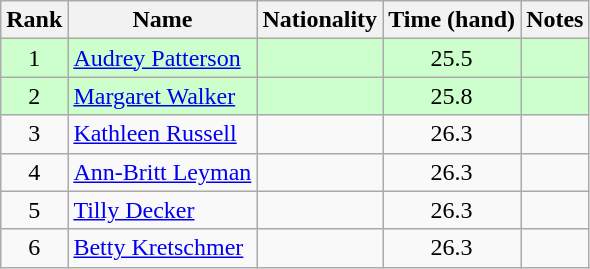<table class="wikitable sortable" style="text-align:center">
<tr>
<th>Rank</th>
<th>Name</th>
<th>Nationality</th>
<th>Time (hand)</th>
<th>Notes</th>
</tr>
<tr bgcolor=#cfc>
<td>1</td>
<td align=left><a href='#'>Audrey Patterson</a></td>
<td align=left></td>
<td>25.5</td>
<td></td>
</tr>
<tr bgcolor=#cfc>
<td>2</td>
<td align=left><a href='#'>Margaret Walker</a></td>
<td align=left></td>
<td>25.8</td>
<td></td>
</tr>
<tr>
<td>3</td>
<td align=left><a href='#'>Kathleen Russell</a></td>
<td align=left></td>
<td>26.3</td>
<td></td>
</tr>
<tr>
<td>4</td>
<td align=left><a href='#'>Ann-Britt Leyman</a></td>
<td align=left></td>
<td>26.3</td>
<td></td>
</tr>
<tr>
<td>5</td>
<td align=left><a href='#'>Tilly Decker</a></td>
<td align=left></td>
<td>26.3</td>
<td></td>
</tr>
<tr>
<td>6</td>
<td align=left><a href='#'>Betty Kretschmer</a></td>
<td align=left></td>
<td>26.3</td>
<td></td>
</tr>
</table>
